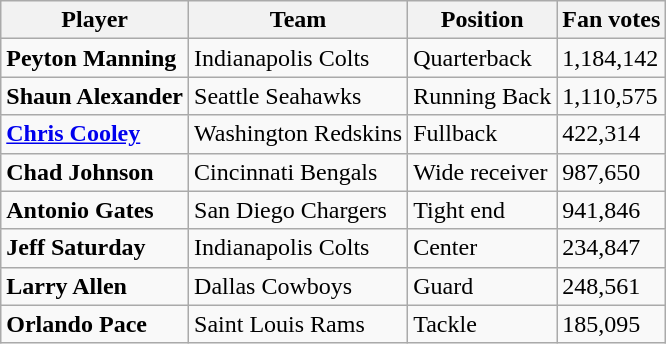<table class="wikitable">
<tr>
<th><strong>Player</strong></th>
<th><strong>Team</strong></th>
<th><strong>Position</strong></th>
<th><strong>Fan votes</strong></th>
</tr>
<tr>
<td><strong>Peyton Manning</strong></td>
<td>Indianapolis Colts</td>
<td>Quarterback</td>
<td>1,184,142</td>
</tr>
<tr>
<td><strong>Shaun Alexander</strong></td>
<td>Seattle Seahawks</td>
<td>Running Back</td>
<td>1,110,575</td>
</tr>
<tr>
<td><strong><a href='#'>Chris Cooley</a></strong></td>
<td>Washington Redskins</td>
<td>Fullback</td>
<td>422,314</td>
</tr>
<tr>
<td><strong>Chad Johnson</strong></td>
<td>Cincinnati Bengals</td>
<td>Wide receiver</td>
<td>987,650</td>
</tr>
<tr>
<td><strong>Antonio Gates</strong></td>
<td>San Diego Chargers</td>
<td>Tight end</td>
<td>941,846</td>
</tr>
<tr>
<td><strong>Jeff Saturday</strong></td>
<td>Indianapolis Colts</td>
<td>Center</td>
<td>234,847</td>
</tr>
<tr>
<td><strong>Larry Allen</strong></td>
<td>Dallas Cowboys</td>
<td>Guard</td>
<td>248,561</td>
</tr>
<tr>
<td><strong>Orlando Pace</strong></td>
<td>Saint Louis Rams</td>
<td>Tackle</td>
<td>185,095</td>
</tr>
</table>
